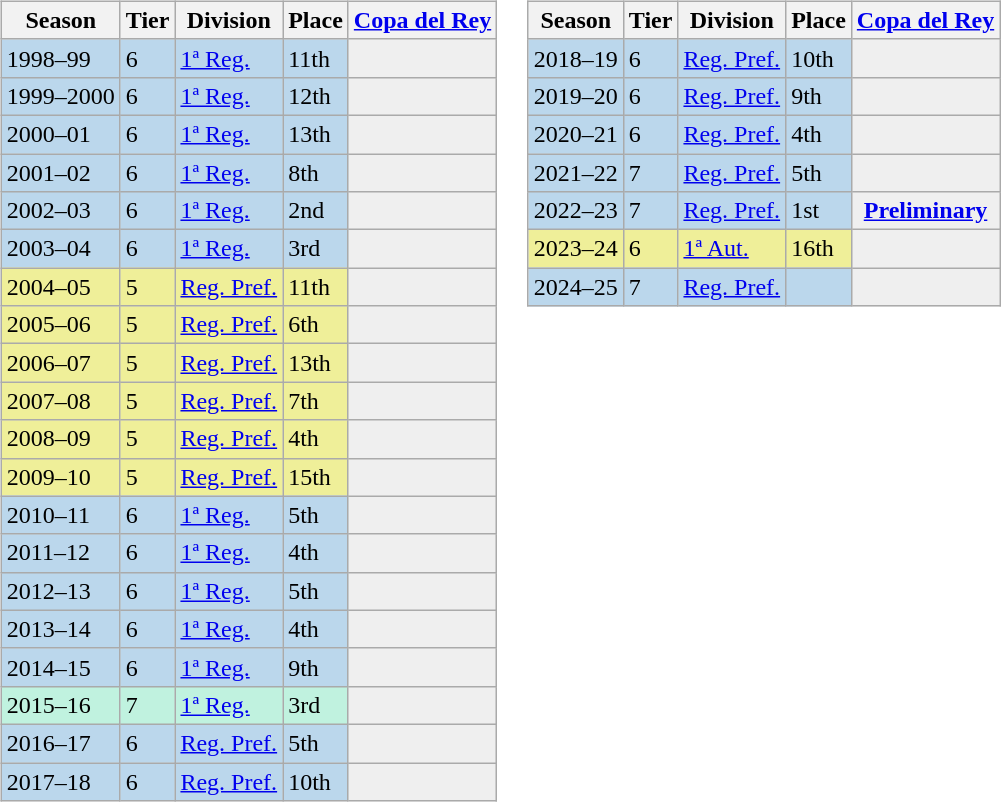<table>
<tr>
<td valign="top" width=0%><br><table class="wikitable">
<tr style="background:#f0f6fa;">
<th>Season</th>
<th>Tier</th>
<th>Division</th>
<th>Place</th>
<th><a href='#'>Copa del Rey</a></th>
</tr>
<tr>
<td style="background:#BBD7EC;">1998–99</td>
<td style="background:#BBD7EC;">6</td>
<td style="background:#BBD7EC;"><a href='#'>1ª Reg.</a></td>
<td style="background:#BBD7EC;">11th</td>
<th style="background:#efefef;"></th>
</tr>
<tr>
<td style="background:#BBD7EC;">1999–2000</td>
<td style="background:#BBD7EC;">6</td>
<td style="background:#BBD7EC;"><a href='#'>1ª Reg.</a></td>
<td style="background:#BBD7EC;">12th</td>
<th style="background:#efefef;"></th>
</tr>
<tr>
<td style="background:#BBD7EC;">2000–01</td>
<td style="background:#BBD7EC;">6</td>
<td style="background:#BBD7EC;"><a href='#'>1ª Reg.</a></td>
<td style="background:#BBD7EC;">13th</td>
<th style="background:#efefef;"></th>
</tr>
<tr>
<td style="background:#BBD7EC;">2001–02</td>
<td style="background:#BBD7EC;">6</td>
<td style="background:#BBD7EC;"><a href='#'>1ª Reg.</a></td>
<td style="background:#BBD7EC;">8th</td>
<th style="background:#efefef;"></th>
</tr>
<tr>
<td style="background:#BBD7EC;">2002–03</td>
<td style="background:#BBD7EC;">6</td>
<td style="background:#BBD7EC;"><a href='#'>1ª Reg.</a></td>
<td style="background:#BBD7EC;">2nd</td>
<th style="background:#efefef;"></th>
</tr>
<tr>
<td style="background:#BBD7EC;">2003–04</td>
<td style="background:#BBD7EC;">6</td>
<td style="background:#BBD7EC;"><a href='#'>1ª Reg.</a></td>
<td style="background:#BBD7EC;">3rd</td>
<th style="background:#efefef;"></th>
</tr>
<tr>
<td style="background:#EFEF99;">2004–05</td>
<td style="background:#EFEF99;">5</td>
<td style="background:#EFEF99;"><a href='#'>Reg. Pref.</a></td>
<td style="background:#EFEF99;">11th</td>
<th style="background:#efefef;"></th>
</tr>
<tr>
<td style="background:#EFEF99;">2005–06</td>
<td style="background:#EFEF99;">5</td>
<td style="background:#EFEF99;"><a href='#'>Reg. Pref.</a></td>
<td style="background:#EFEF99;">6th</td>
<th style="background:#efefef;"></th>
</tr>
<tr>
<td style="background:#EFEF99;">2006–07</td>
<td style="background:#EFEF99;">5</td>
<td style="background:#EFEF99;"><a href='#'>Reg. Pref.</a></td>
<td style="background:#EFEF99;">13th</td>
<th style="background:#efefef;"></th>
</tr>
<tr>
<td style="background:#EFEF99;">2007–08</td>
<td style="background:#EFEF99;">5</td>
<td style="background:#EFEF99;"><a href='#'>Reg. Pref.</a></td>
<td style="background:#EFEF99;">7th</td>
<th style="background:#efefef;"></th>
</tr>
<tr>
<td style="background:#EFEF99;">2008–09</td>
<td style="background:#EFEF99;">5</td>
<td style="background:#EFEF99;"><a href='#'>Reg. Pref.</a></td>
<td style="background:#EFEF99;">4th</td>
<th style="background:#efefef;"></th>
</tr>
<tr>
<td style="background:#EFEF99;">2009–10</td>
<td style="background:#EFEF99;">5</td>
<td style="background:#EFEF99;"><a href='#'>Reg. Pref.</a></td>
<td style="background:#EFEF99;">15th</td>
<th style="background:#efefef;"></th>
</tr>
<tr>
<td style="background:#BBD7EC;">2010–11</td>
<td style="background:#BBD7EC;">6</td>
<td style="background:#BBD7EC;"><a href='#'>1ª Reg.</a></td>
<td style="background:#BBD7EC;">5th</td>
<th style="background:#efefef;"></th>
</tr>
<tr>
<td style="background:#BBD7EC;">2011–12</td>
<td style="background:#BBD7EC;">6</td>
<td style="background:#BBD7EC;"><a href='#'>1ª Reg.</a></td>
<td style="background:#BBD7EC;">4th</td>
<th style="background:#efefef;"></th>
</tr>
<tr>
<td style="background:#BBD7EC;">2012–13</td>
<td style="background:#BBD7EC;">6</td>
<td style="background:#BBD7EC;"><a href='#'>1ª Reg.</a></td>
<td style="background:#BBD7EC;">5th</td>
<th style="background:#efefef;"></th>
</tr>
<tr>
<td style="background:#BBD7EC;">2013–14</td>
<td style="background:#BBD7EC;">6</td>
<td style="background:#BBD7EC;"><a href='#'>1ª Reg.</a></td>
<td style="background:#BBD7EC;">4th</td>
<th style="background:#efefef;"></th>
</tr>
<tr>
<td style="background:#BBD7EC;">2014–15</td>
<td style="background:#BBD7EC;">6</td>
<td style="background:#BBD7EC;"><a href='#'>1ª Reg.</a></td>
<td style="background:#BBD7EC;">9th</td>
<th style="background:#efefef;"></th>
</tr>
<tr>
<td style="background:#C0F2DF;">2015–16</td>
<td style="background:#C0F2DF;">7</td>
<td style="background:#C0F2DF;"><a href='#'>1ª Reg.</a></td>
<td style="background:#C0F2DF;">3rd</td>
<th style="background:#efefef;"></th>
</tr>
<tr>
<td style="background:#BBD7EC;">2016–17</td>
<td style="background:#BBD7EC;">6</td>
<td style="background:#BBD7EC;"><a href='#'>Reg. Pref.</a></td>
<td style="background:#BBD7EC;">5th</td>
<th style="background:#efefef;"></th>
</tr>
<tr>
<td style="background:#BBD7EC;">2017–18</td>
<td style="background:#BBD7EC;">6</td>
<td style="background:#BBD7EC;"><a href='#'>Reg. Pref.</a></td>
<td style="background:#BBD7EC;">10th</td>
<th style="background:#efefef;"></th>
</tr>
</table>
</td>
<td valign="top" width=0%><br><table class="wikitable">
<tr style="background:#f0f6fa;">
<th>Season</th>
<th>Tier</th>
<th>Division</th>
<th>Place</th>
<th><a href='#'>Copa del Rey</a></th>
</tr>
<tr>
<td style="background:#BBD7EC;">2018–19</td>
<td style="background:#BBD7EC;">6</td>
<td style="background:#BBD7EC;"><a href='#'>Reg. Pref.</a></td>
<td style="background:#BBD7EC;">10th</td>
<th style="background:#efefef;"></th>
</tr>
<tr>
<td style="background:#BBD7EC;">2019–20</td>
<td style="background:#BBD7EC;">6</td>
<td style="background:#BBD7EC;"><a href='#'>Reg. Pref.</a></td>
<td style="background:#BBD7EC;">9th</td>
<th style="background:#efefef;"></th>
</tr>
<tr>
<td style="background:#BBD7EC;">2020–21</td>
<td style="background:#BBD7EC;">6</td>
<td style="background:#BBD7EC;"><a href='#'>Reg. Pref.</a></td>
<td style="background:#BBD7EC;">4th</td>
<th style="background:#efefef;"></th>
</tr>
<tr>
<td style="background:#BBD7EC;">2021–22</td>
<td style="background:#BBD7EC;">7</td>
<td style="background:#BBD7EC;"><a href='#'>Reg. Pref.</a></td>
<td style="background:#BBD7EC;">5th</td>
<th style="background:#efefef;"></th>
</tr>
<tr>
<td style="background:#BBD7EC;">2022–23</td>
<td style="background:#BBD7EC;">7</td>
<td style="background:#BBD7EC;"><a href='#'>Reg. Pref.</a></td>
<td style="background:#BBD7EC;">1st</td>
<th style="background:#efefef;"><a href='#'>Preliminary</a></th>
</tr>
<tr>
<td style="background:#EFEF99;">2023–24</td>
<td style="background:#EFEF99;">6</td>
<td style="background:#EFEF99;"><a href='#'>1ª Aut.</a></td>
<td style="background:#EFEF99;">16th</td>
<th style="background:#efefef;"></th>
</tr>
<tr>
<td style="background:#BBD7EC;">2024–25</td>
<td style="background:#BBD7EC;">7</td>
<td style="background:#BBD7EC;"><a href='#'>Reg. Pref.</a></td>
<td style="background:#BBD7EC;"></td>
<th style="background:#efefef;"></th>
</tr>
</table>
</td>
</tr>
</table>
